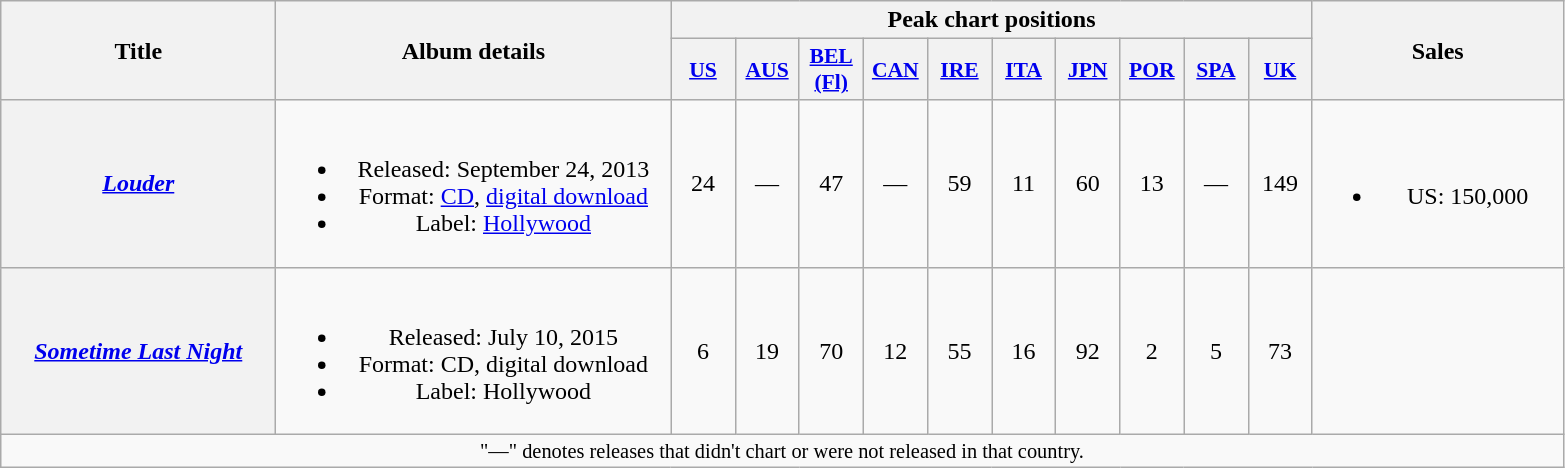<table class="wikitable plainrowheaders" style="text-align:center;" border="1">
<tr>
<th scope="col" rowspan="2" style="width:11em;">Title</th>
<th scope="col" rowspan="2" style="width:16em;">Album details</th>
<th scope="col" colspan="10">Peak chart positions</th>
<th scope="col" rowspan="2" style="width:10em;">Sales</th>
</tr>
<tr>
<th scope="col" style="width:2.5em;font-size:90%;"><a href='#'>US</a><br></th>
<th scope="col" style="width:2.5em;font-size:90%;"><a href='#'>AUS</a><br></th>
<th scope="col" style="width:2.5em;font-size:90%;"><a href='#'>BEL<br>(Fl)</a><br></th>
<th scope="col" style="width:2.5em;font-size:90%;"><a href='#'>CAN</a><br></th>
<th scope="col" style="width:2.5em;font-size:90%;"><a href='#'>IRE</a><br></th>
<th scope="col" style="width:2.5em;font-size:90%;"><a href='#'>ITA</a><br></th>
<th scope="col" style="width:2.5em;font-size:90%;"><a href='#'>JPN</a><br></th>
<th scope="col" style="width:2.5em;font-size:90%;"><a href='#'>POR</a><br></th>
<th scope="col" style="width:2.5em;font-size:90%;"><a href='#'>SPA</a><br></th>
<th scope="col" style="width:2.5em;font-size:90%;"><a href='#'>UK</a><br></th>
</tr>
<tr>
<th scope="row"><em><a href='#'>Louder</a></em></th>
<td><br><ul><li>Released: September 24, 2013</li><li>Format: <a href='#'>CD</a>, <a href='#'>digital download</a></li><li>Label: <a href='#'>Hollywood</a></li></ul></td>
<td>24</td>
<td>—</td>
<td>47</td>
<td>—</td>
<td>59</td>
<td>11</td>
<td>60</td>
<td>13</td>
<td>—</td>
<td>149</td>
<td><br><ul><li>US: 150,000</li></ul></td>
</tr>
<tr>
<th scope="row"><em><a href='#'>Sometime Last Night</a></em></th>
<td><br><ul><li>Released: July 10, 2015</li><li>Format: CD, digital download</li><li>Label: Hollywood</li></ul></td>
<td>6</td>
<td>19</td>
<td>70</td>
<td>12</td>
<td>55</td>
<td>16</td>
<td>92</td>
<td>2</td>
<td>5</td>
<td>73</td>
<td></td>
</tr>
<tr>
<td colspan="15" style="font-size:85%">"—" denotes releases that didn't chart or were not released in that country.</td>
</tr>
</table>
